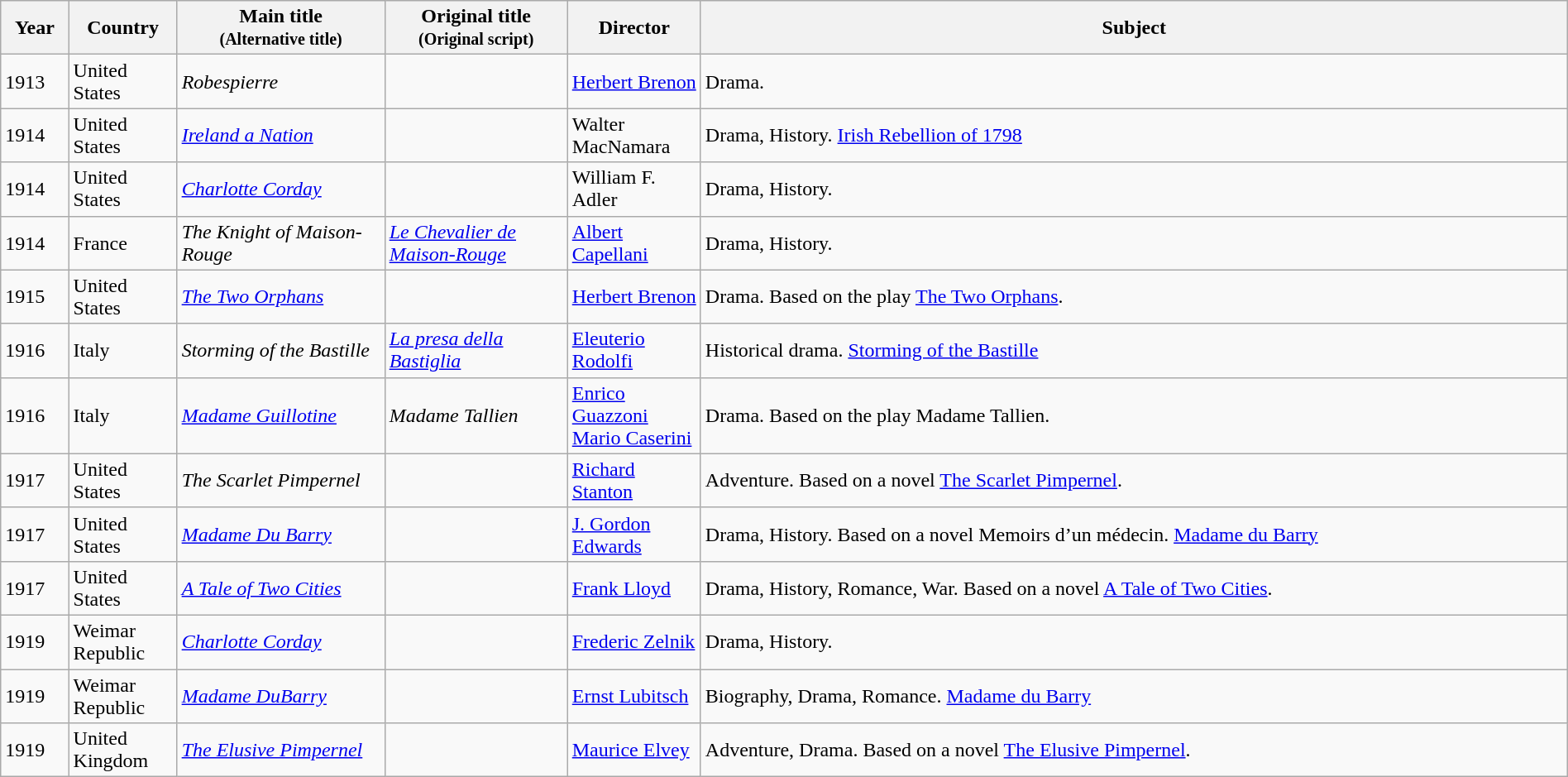<table class="wikitable sortable" style="width:100%;">
<tr>
<th>Year</th>
<th width= 80>Country</th>
<th class="unsortable" style="width:160px;">Main title<br><small>(Alternative title)</small></th>
<th class="unsortable" style="width:140px;">Original title<br><small>(Original script)</small></th>
<th width=100>Director</th>
<th class="unsortable">Subject</th>
</tr>
<tr>
<td>1913</td>
<td>United States</td>
<td><em>Robespierre</em></td>
<td></td>
<td><a href='#'>Herbert Brenon</a></td>
<td>Drama.</td>
</tr>
<tr>
<td>1914</td>
<td>United States</td>
<td><em><a href='#'>Ireland a Nation</a></em></td>
<td></td>
<td>Walter MacNamara</td>
<td>Drama, History. <a href='#'>Irish Rebellion of 1798</a></td>
</tr>
<tr>
<td>1914</td>
<td>United States</td>
<td><em><a href='#'>Charlotte Corday</a></em></td>
<td></td>
<td>William F. Adler</td>
<td>Drama, History.</td>
</tr>
<tr>
<td>1914</td>
<td>France</td>
<td><em>The Knight of Maison-Rouge</em></td>
<td><em><a href='#'>Le Chevalier de Maison-Rouge</a></em></td>
<td><a href='#'>Albert Capellani</a></td>
<td>Drama, History.</td>
</tr>
<tr>
<td>1915</td>
<td>United States</td>
<td><em><a href='#'>The Two Orphans</a></em></td>
<td></td>
<td><a href='#'>Herbert Brenon</a></td>
<td>Drama. Based on the play <a href='#'>The Two Orphans</a>.</td>
</tr>
<tr>
<td>1916</td>
<td>Italy</td>
<td><em>Storming of the Bastille</em></td>
<td><em><a href='#'>La presa della Bastiglia</a></em></td>
<td><a href='#'>Eleuterio Rodolfi</a></td>
<td>Historical drama. <a href='#'>Storming of the Bastille</a></td>
</tr>
<tr>
<td>1916</td>
<td>Italy</td>
<td><em><a href='#'>Madame Guillotine</a></em></td>
<td><em>Madame Tallien</em></td>
<td><a href='#'>Enrico Guazzoni</a> <br> <a href='#'>Mario Caserini</a></td>
<td>Drama. Based on the play Madame Tallien.</td>
</tr>
<tr>
<td>1917</td>
<td>United States</td>
<td><em>The Scarlet Pimpernel</em></td>
<td></td>
<td><a href='#'>Richard Stanton</a></td>
<td>Adventure. Based on a novel <a href='#'>The Scarlet Pimpernel</a>.</td>
</tr>
<tr>
<td>1917</td>
<td>United States</td>
<td><em><a href='#'>Madame Du Barry</a></em></td>
<td></td>
<td><a href='#'>J. Gordon Edwards</a></td>
<td>Drama, History. Based on a novel Memoirs d’un médecin. <a href='#'>Madame du Barry</a></td>
</tr>
<tr>
<td>1917</td>
<td>United States</td>
<td><em><a href='#'>A Tale of Two Cities</a></em></td>
<td></td>
<td><a href='#'>Frank Lloyd</a></td>
<td>Drama, History, Romance, War. Based on a novel <a href='#'>A Tale of Two Cities</a>.</td>
</tr>
<tr>
<td>1919</td>
<td>Weimar Republic</td>
<td><em><a href='#'>Charlotte Corday</a></em></td>
<td></td>
<td><a href='#'>Frederic Zelnik</a></td>
<td>Drama, History.</td>
</tr>
<tr>
<td>1919</td>
<td>Weimar Republic</td>
<td><em><a href='#'>Madame DuBarry</a></em></td>
<td></td>
<td><a href='#'>Ernst Lubitsch</a></td>
<td>Biography, Drama, Romance. <a href='#'>Madame du Barry</a></td>
</tr>
<tr>
<td>1919</td>
<td>United Kingdom</td>
<td><em><a href='#'>The Elusive Pimpernel</a></em></td>
<td></td>
<td><a href='#'>Maurice Elvey</a></td>
<td>Adventure, Drama. Based on a novel <a href='#'>The Elusive Pimpernel</a>.</td>
</tr>
</table>
